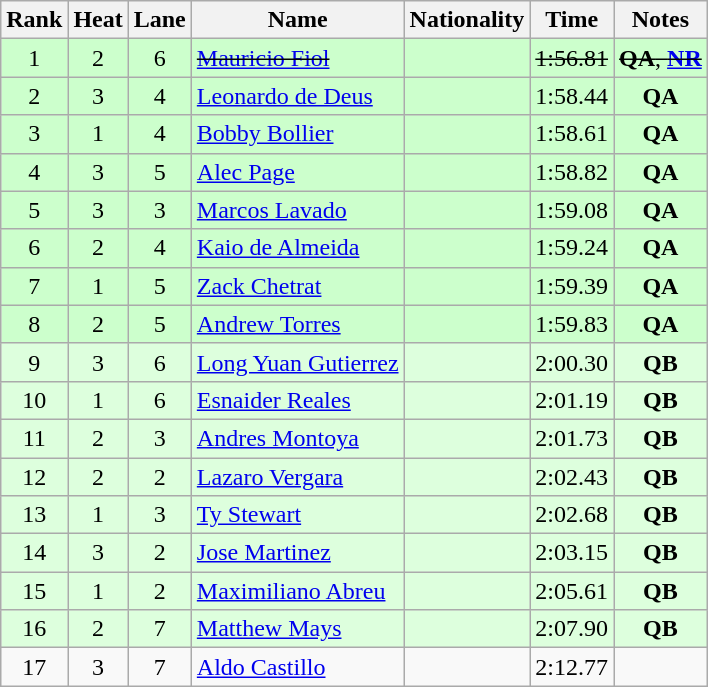<table class="wikitable sortable" style="text-align:center">
<tr>
<th>Rank</th>
<th>Heat</th>
<th>Lane</th>
<th>Name</th>
<th>Nationality</th>
<th>Time</th>
<th>Notes</th>
</tr>
<tr bgcolor=ccffcc>
<td>1</td>
<td>2</td>
<td>6</td>
<td align=left><s><a href='#'>Mauricio Fiol</a></s></td>
<td align=left><s></s></td>
<td><s>1:56.81</s></td>
<td><s><strong>QA</strong>, <strong><a href='#'>NR</a></strong></s></td>
</tr>
<tr bgcolor=ccffcc>
<td>2</td>
<td>3</td>
<td>4</td>
<td align=left><a href='#'>Leonardo de Deus</a></td>
<td align=left></td>
<td>1:58.44</td>
<td><strong>QA</strong></td>
</tr>
<tr bgcolor=ccffcc>
<td>3</td>
<td>1</td>
<td>4</td>
<td align=left><a href='#'>Bobby Bollier</a></td>
<td align=left></td>
<td>1:58.61</td>
<td><strong>QA</strong></td>
</tr>
<tr bgcolor=ccffcc>
<td>4</td>
<td>3</td>
<td>5</td>
<td align=left><a href='#'>Alec Page</a></td>
<td align=left></td>
<td>1:58.82</td>
<td><strong>QA</strong></td>
</tr>
<tr bgcolor=ccffcc>
<td>5</td>
<td>3</td>
<td>3</td>
<td align=left><a href='#'>Marcos Lavado</a></td>
<td align=left></td>
<td>1:59.08</td>
<td><strong>QA</strong></td>
</tr>
<tr bgcolor=ccffcc>
<td>6</td>
<td>2</td>
<td>4</td>
<td align=left><a href='#'>Kaio de Almeida</a></td>
<td align=left></td>
<td>1:59.24</td>
<td><strong>QA</strong></td>
</tr>
<tr bgcolor=ccffcc>
<td>7</td>
<td>1</td>
<td>5</td>
<td align=left><a href='#'>Zack Chetrat</a></td>
<td align=left></td>
<td>1:59.39</td>
<td><strong>QA</strong></td>
</tr>
<tr bgcolor=ccffcc>
<td>8</td>
<td>2</td>
<td>5</td>
<td align=left><a href='#'>Andrew Torres</a></td>
<td align=left></td>
<td>1:59.83</td>
<td><strong>QA</strong></td>
</tr>
<tr bgcolor=ddffdd>
<td>9</td>
<td>3</td>
<td>6</td>
<td align=left><a href='#'>Long Yuan Gutierrez</a></td>
<td align=left></td>
<td>2:00.30</td>
<td><strong>QB</strong></td>
</tr>
<tr bgcolor=ddffdd>
<td>10</td>
<td>1</td>
<td>6</td>
<td align=left><a href='#'>Esnaider Reales</a></td>
<td align=left></td>
<td>2:01.19</td>
<td><strong>QB</strong></td>
</tr>
<tr bgcolor=ddffdd>
<td>11</td>
<td>2</td>
<td>3</td>
<td align=left><a href='#'>Andres Montoya</a></td>
<td align=left></td>
<td>2:01.73</td>
<td><strong>QB</strong></td>
</tr>
<tr bgcolor=ddffdd>
<td>12</td>
<td>2</td>
<td>2</td>
<td align=left><a href='#'>Lazaro Vergara</a></td>
<td align=left></td>
<td>2:02.43</td>
<td><strong>QB</strong></td>
</tr>
<tr bgcolor=ddffdd>
<td>13</td>
<td>1</td>
<td>3</td>
<td align=left><a href='#'>Ty Stewart</a></td>
<td align=left></td>
<td>2:02.68</td>
<td><strong>QB</strong></td>
</tr>
<tr bgcolor=ddffdd>
<td>14</td>
<td>3</td>
<td>2</td>
<td align=left><a href='#'>Jose Martinez</a></td>
<td align=left></td>
<td>2:03.15</td>
<td><strong>QB</strong></td>
</tr>
<tr bgcolor=ddffdd>
<td>15</td>
<td>1</td>
<td>2</td>
<td align=left><a href='#'>Maximiliano Abreu</a></td>
<td align=left></td>
<td>2:05.61</td>
<td><strong>QB</strong></td>
</tr>
<tr bgcolor=ddffdd>
<td>16</td>
<td>2</td>
<td>7</td>
<td align=left><a href='#'>Matthew Mays</a></td>
<td align=left></td>
<td>2:07.90</td>
<td><strong>QB</strong></td>
</tr>
<tr>
<td>17</td>
<td>3</td>
<td>7</td>
<td align=left><a href='#'>Aldo Castillo</a></td>
<td align=left></td>
<td>2:12.77</td>
<td></td>
</tr>
</table>
